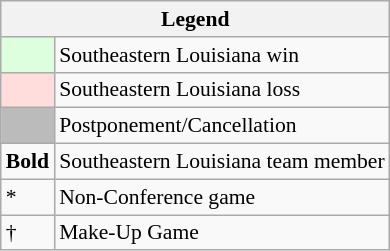<table class="wikitable" style="font-size:90%">
<tr>
<th colspan="2">Legend</th>
</tr>
<tr>
<td bgcolor="#ddffdd"> </td>
<td>Southeastern Louisiana win</td>
</tr>
<tr>
<td bgcolor="#ffdddd"> </td>
<td>Southeastern Louisiana loss</td>
</tr>
<tr>
<td bgcolor="#bbbbbb"> </td>
<td>Postponement/Cancellation</td>
</tr>
<tr>
<td><strong>Bold</strong></td>
<td>Southeastern Louisiana team member</td>
</tr>
<tr>
<td>*</td>
<td>Non-Conference game</td>
</tr>
<tr>
<td>†</td>
<td>Make-Up Game</td>
</tr>
</table>
